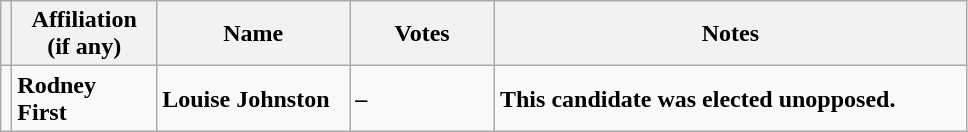<table class="wikitable" style="width:51%;">
<tr>
<th style="width:1%;"></th>
<th style="width:15%;">Affiliation (if any)</th>
<th style="width:20%;">Name</th>
<th style="width:15%;">Votes</th>
<th>Notes</th>
</tr>
<tr>
<td bgcolor=></td>
<td><strong>Rodney First</strong></td>
<td><strong>Louise Johnston</strong></td>
<td><strong>–</strong></td>
<td><strong>This candidate was elected unopposed.</strong></td>
</tr>
</table>
